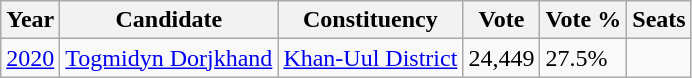<table class="wikitable">
<tr>
<th>Year</th>
<th>Candidate</th>
<th>Constituency</th>
<th>Vote</th>
<th>Vote %</th>
<th>Seats</th>
</tr>
<tr>
<td><a href='#'>2020</a></td>
<td><a href='#'>Togmidyn Dorjkhand</a></td>
<td><a href='#'>Khan-Uul District</a></td>
<td>24,449</td>
<td>27.5%</td>
<td></td>
</tr>
</table>
